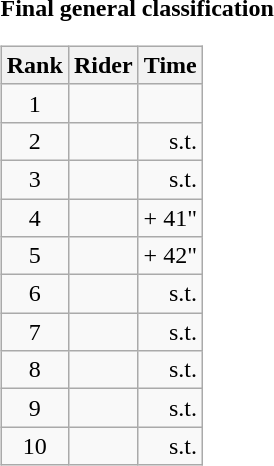<table>
<tr>
<td><strong>Final general classification</strong><br><table class="wikitable">
<tr>
<th scope="col">Rank</th>
<th scope="col">Rider</th>
<th scope="col">Time</th>
</tr>
<tr>
<td style="text-align:center;">1</td>
<td></td>
<td style="text-align:right;"></td>
</tr>
<tr>
<td style="text-align:center;">2</td>
<td></td>
<td style="text-align:right;">s.t.</td>
</tr>
<tr>
<td style="text-align:center;">3</td>
<td></td>
<td style="text-align:right;">s.t.</td>
</tr>
<tr>
<td style="text-align:center;">4</td>
<td></td>
<td style="text-align:right;">+ 41"</td>
</tr>
<tr>
<td style="text-align:center;">5</td>
<td></td>
<td style="text-align:right;">+ 42"</td>
</tr>
<tr>
<td style="text-align:center;">6</td>
<td></td>
<td style="text-align:right;">s.t.</td>
</tr>
<tr>
<td style="text-align:center;">7</td>
<td></td>
<td style="text-align:right;">s.t.</td>
</tr>
<tr>
<td style="text-align:center;">8</td>
<td></td>
<td style="text-align:right;">s.t.</td>
</tr>
<tr>
<td style="text-align:center;">9</td>
<td></td>
<td style="text-align:right;">s.t.</td>
</tr>
<tr>
<td style="text-align:center;">10</td>
<td></td>
<td style="text-align:right;">s.t.</td>
</tr>
</table>
</td>
</tr>
</table>
